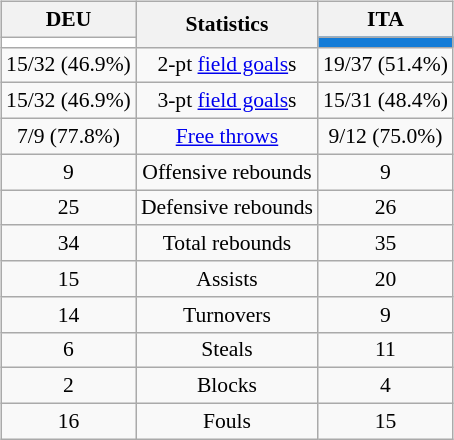<table style="width:100%;">
<tr>
<td valign=top align=right width=33%><br>













</td>
<td style="vertical-align:top; align:center; width:33%;"><br><table style="width:100%;">
<tr>
<td style="width=50%;"></td>
<td></td>
<td style="width=50%;"></td>
</tr>
</table>
<table class="wikitable" style="font-size:90%; text-align:center; margin:auto;" align=center>
<tr>
<th>DEU</th>
<th rowspan=2>Statistics</th>
<th>ITA</th>
</tr>
<tr>
<td style="background:#ffffff;"></td>
<td style="background:#137cd8;"></td>
</tr>
<tr>
<td>15/32 (46.9%)</td>
<td>2-pt <a href='#'>field goals</a>s</td>
<td>19/37 (51.4%)</td>
</tr>
<tr>
<td>15/32 (46.9%)</td>
<td>3-pt <a href='#'>field goals</a>s</td>
<td>15/31 (48.4%)</td>
</tr>
<tr>
<td>7/9 (77.8%)</td>
<td><a href='#'>Free throws</a></td>
<td>9/12 (75.0%)</td>
</tr>
<tr>
<td>9</td>
<td>Offensive rebounds</td>
<td>9</td>
</tr>
<tr>
<td>25</td>
<td>Defensive rebounds</td>
<td>26</td>
</tr>
<tr>
<td>34</td>
<td>Total rebounds</td>
<td>35</td>
</tr>
<tr>
<td>15</td>
<td>Assists</td>
<td>20</td>
</tr>
<tr>
<td>14</td>
<td>Turnovers</td>
<td>9</td>
</tr>
<tr>
<td>6</td>
<td>Steals</td>
<td>11</td>
</tr>
<tr>
<td>2</td>
<td>Blocks</td>
<td>4</td>
</tr>
<tr>
<td>16</td>
<td>Fouls</td>
<td>15</td>
</tr>
</table>
</td>
<td style="vertical-align:top; align:left; width:33%;"><br>













</td>
</tr>
</table>
